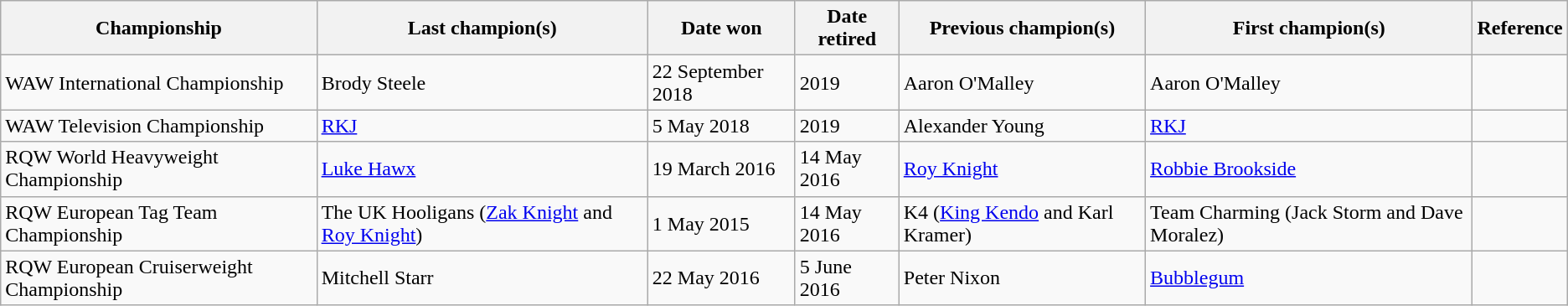<table class="wikitable">
<tr>
<th>Championship</th>
<th>Last champion(s)</th>
<th>Date won</th>
<th>Date retired</th>
<th>Previous champion(s)</th>
<th>First champion(s)</th>
<th>Reference</th>
</tr>
<tr>
<td>WAW International Championship</td>
<td>Brody Steele</td>
<td>22 September 2018</td>
<td>2019</td>
<td>Aaron O'Malley</td>
<td>Aaron O'Malley</td>
<td></td>
</tr>
<tr>
<td>WAW Television Championship</td>
<td><a href='#'>RKJ</a></td>
<td>5 May 2018</td>
<td>2019</td>
<td>Alexander Young</td>
<td><a href='#'>RKJ</a></td>
<td></td>
</tr>
<tr>
<td>RQW World Heavyweight Championship</td>
<td><a href='#'>Luke Hawx</a></td>
<td>19 March 2016</td>
<td>14 May 2016</td>
<td><a href='#'>Roy Knight</a></td>
<td><a href='#'>Robbie Brookside</a></td>
<td></td>
</tr>
<tr>
<td>RQW European Tag Team Championship</td>
<td>The UK Hooligans (<a href='#'>Zak Knight</a> and <a href='#'>Roy Knight</a>)</td>
<td>1 May 2015</td>
<td>14 May 2016</td>
<td>K4 (<a href='#'>King Kendo</a> and Karl Kramer)</td>
<td>Team Charming (Jack Storm and Dave Moralez)</td>
<td></td>
</tr>
<tr>
<td>RQW European Cruiserweight Championship</td>
<td>Mitchell Starr</td>
<td>22 May 2016</td>
<td>5 June 2016</td>
<td>Peter Nixon</td>
<td><a href='#'>Bubblegum</a></td>
<td></td>
</tr>
</table>
